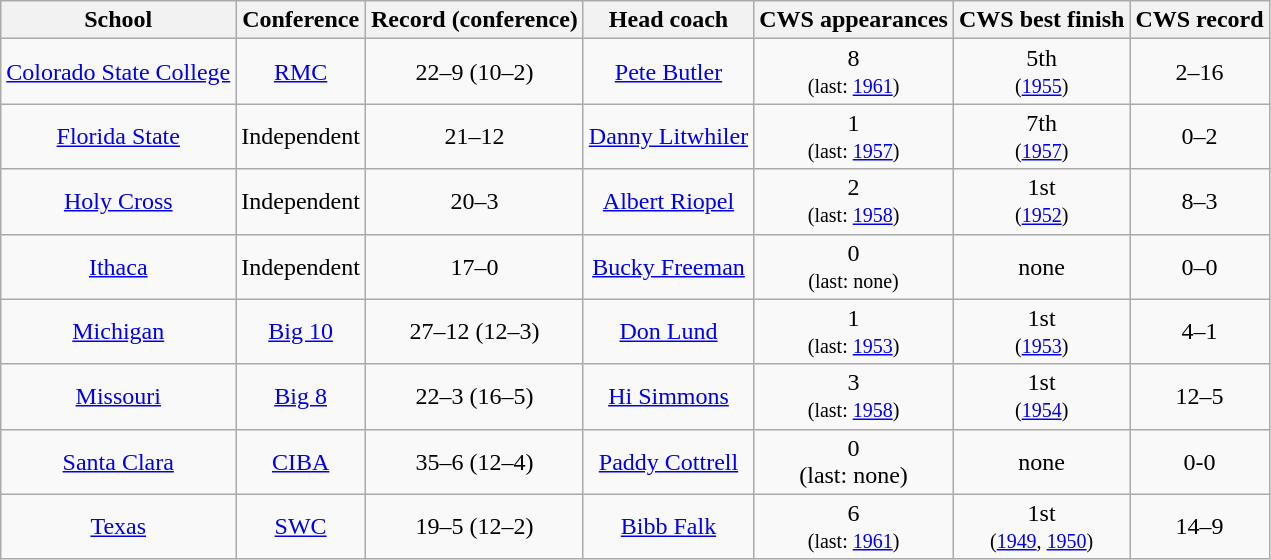<table class="wikitable">
<tr>
<th>School</th>
<th>Conference</th>
<th>Record (conference)</th>
<th>Head coach</th>
<th>CWS appearances</th>
<th>CWS best finish</th>
<th>CWS record</th>
</tr>
<tr align=center>
<td><a href='#'>Colorado State College</a></td>
<td><a href='#'>RMC</a></td>
<td>22–9 (10–2)</td>
<td><a href='#'>Pete Butler</a></td>
<td>8<br><small>(last: <a href='#'>1961</a>)</small></td>
<td>5th<br><small>(<a href='#'>1955</a>)</small></td>
<td>2–16</td>
</tr>
<tr align=center>
<td><a href='#'>Florida State</a></td>
<td>Independent</td>
<td>21–12</td>
<td><a href='#'>Danny Litwhiler</a></td>
<td>1<br><small>(last: <a href='#'>1957</a>)</small></td>
<td>7th<br><small>(<a href='#'>1957</a>)</small></td>
<td>0–2</td>
</tr>
<tr align=center>
<td><a href='#'>Holy Cross</a></td>
<td>Independent</td>
<td>20–3</td>
<td><a href='#'>Albert Riopel</a></td>
<td>2<br><small>(last: <a href='#'>1958</a>)</small></td>
<td>1st<br><small>(<a href='#'>1952</a>)</small></td>
<td>8–3</td>
</tr>
<tr align=center>
<td><a href='#'>Ithaca</a></td>
<td>Independent</td>
<td>17–0</td>
<td><a href='#'>Bucky Freeman</a></td>
<td>0<br><small>(last: none)</small></td>
<td>none</td>
<td>0–0</td>
</tr>
<tr align=center>
<td><a href='#'>Michigan</a></td>
<td><a href='#'>Big 10</a></td>
<td>27–12 (12–3)</td>
<td><a href='#'>Don Lund</a></td>
<td>1<br><small>(last: <a href='#'>1953</a>)</small></td>
<td>1st<br><small>(<a href='#'>1953</a>)</small></td>
<td>4–1</td>
</tr>
<tr align=center>
<td><a href='#'>Missouri</a></td>
<td><a href='#'>Big 8</a></td>
<td>22–3 (16–5)</td>
<td><a href='#'>Hi Simmons</a></td>
<td>3<br><small>(last: <a href='#'>1958</a>)</small></td>
<td>1st<br><small>(<a href='#'>1954</a>)</small></td>
<td>12–5</td>
</tr>
<tr align=center>
<td><a href='#'>Santa Clara</a></td>
<td><a href='#'>CIBA</a></td>
<td>35–6 (12–4)</td>
<td><a href='#'>Paddy Cottrell</a></td>
<td>0<br>(last: none)</td>
<td>none</td>
<td>0-0</td>
</tr>
<tr align=center>
<td><a href='#'>Texas</a></td>
<td><a href='#'>SWC</a></td>
<td>19–5 (12–2)</td>
<td><a href='#'>Bibb Falk</a></td>
<td>6<br><small>(last: <a href='#'>1961</a>)</small></td>
<td>1st<br><small>(<a href='#'>1949</a>, <a href='#'>1950</a>)</small></td>
<td>14–9</td>
</tr>
</table>
